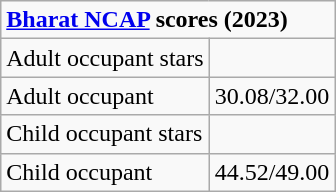<table class="wikitable">
<tr>
<td colspan="2"><strong><a href='#'>Bharat NCAP</a> scores (2023)</strong></td>
</tr>
<tr>
<td>Adult occupant stars</td>
<td></td>
</tr>
<tr>
<td>Adult occupant</td>
<td>30.08/32.00</td>
</tr>
<tr>
<td>Child occupant stars</td>
<td></td>
</tr>
<tr>
<td>Child occupant</td>
<td>44.52/49.00</td>
</tr>
</table>
